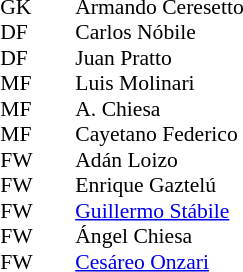<table style="font-size:90%; margin:0.2em auto;" cellspacing="0" cellpadding="0">
<tr>
<th width="25"></th>
<th width="25"></th>
</tr>
<tr>
<td>GK</td>
<td></td>
<td> Armando Ceresetto</td>
</tr>
<tr>
<td>DF</td>
<td></td>
<td> Carlos Nóbile</td>
</tr>
<tr>
<td>DF</td>
<td></td>
<td> Juan Pratto</td>
</tr>
<tr>
<td>MF</td>
<td></td>
<td> Luis Molinari</td>
</tr>
<tr>
<td>MF</td>
<td></td>
<td> A. Chiesa</td>
</tr>
<tr>
<td>MF</td>
<td></td>
<td> Cayetano Federico</td>
</tr>
<tr>
<td>FW</td>
<td></td>
<td> Adán Loizo</td>
</tr>
<tr>
<td>FW</td>
<td></td>
<td> Enrique Gaztelú</td>
</tr>
<tr>
<td>FW</td>
<td></td>
<td> <a href='#'>Guillermo Stábile</a></td>
</tr>
<tr>
<td>FW</td>
<td></td>
<td> Ángel Chiesa</td>
</tr>
<tr>
<td>FW</td>
<td></td>
<td> <a href='#'>Cesáreo Onzari</a></td>
</tr>
</table>
